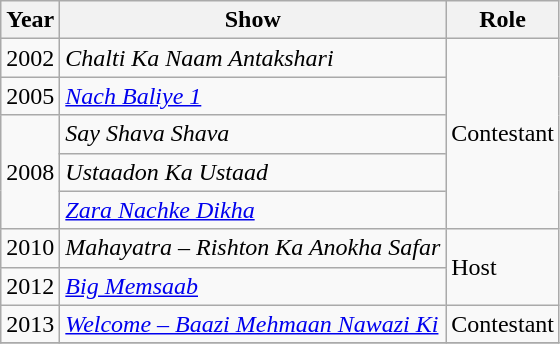<table class = "wikitable sortable">
<tr>
<th>Year</th>
<th>Show</th>
<th>Role</th>
</tr>
<tr>
<td>2002</td>
<td><em>Chalti Ka Naam Antakshari</em></td>
<td rowspan = "5">Contestant</td>
</tr>
<tr>
<td>2005</td>
<td><em><a href='#'> Nach Baliye 1</a></em></td>
</tr>
<tr>
<td rowspan = "3">2008</td>
<td><em>Say Shava Shava</em></td>
</tr>
<tr>
<td><em>Ustaadon Ka Ustaad</em></td>
</tr>
<tr>
<td><em><a href='#'>Zara Nachke Dikha</a></em></td>
</tr>
<tr>
<td>2010</td>
<td><em>Mahayatra – Rishton Ka Anokha Safar</em></td>
<td rowspan = "2">Host</td>
</tr>
<tr>
<td>2012</td>
<td><em><a href='#'>Big Memsaab</a></em></td>
</tr>
<tr>
<td>2013</td>
<td><em><a href='#'>Welcome – Baazi Mehmaan Nawazi Ki</a></em></td>
<td>Contestant</td>
</tr>
<tr>
</tr>
</table>
